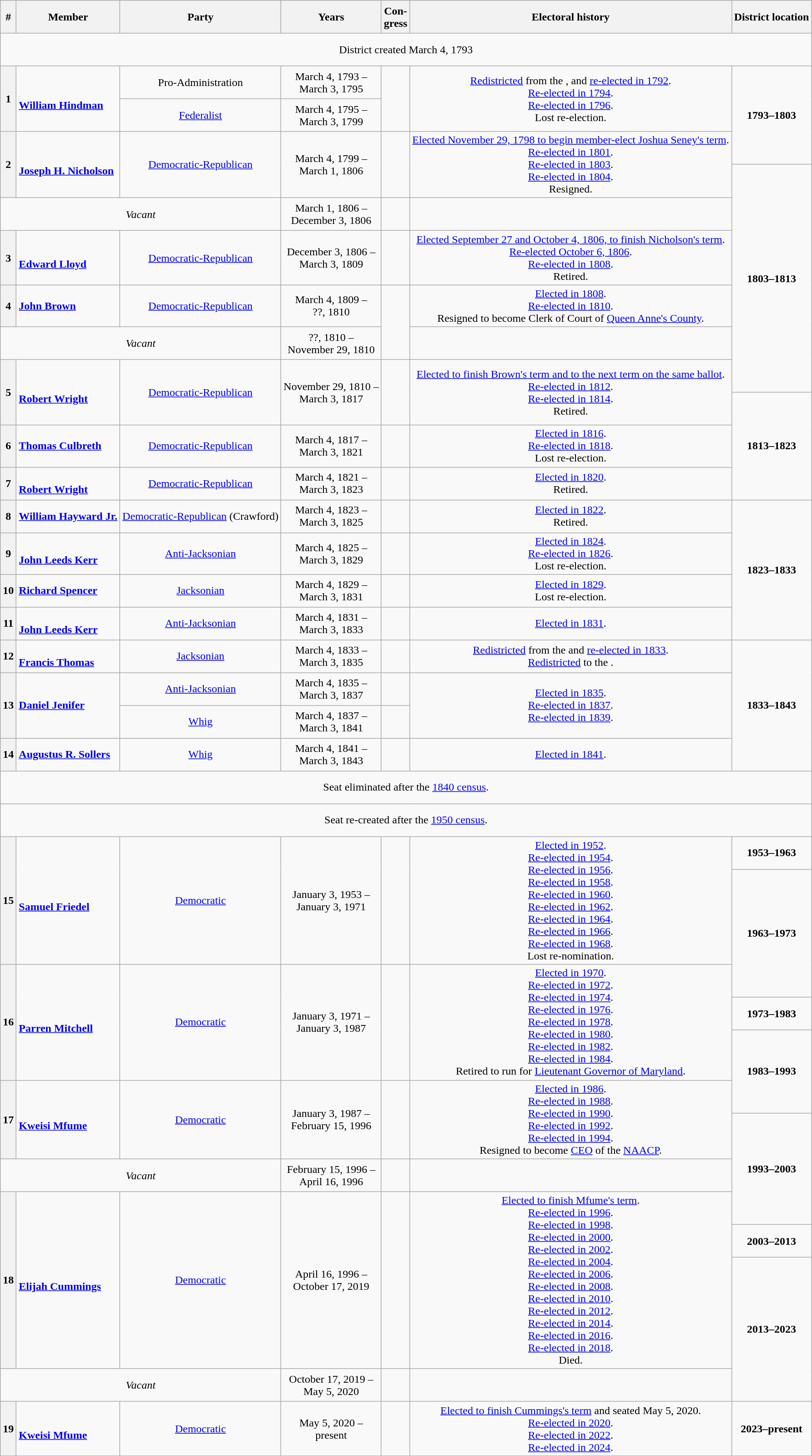<table class=wikitable style="text-align:center">
<tr style="height:3em">
<th>#</th>
<th>Member</th>
<th>Party</th>
<th>Years</th>
<th>Con-<br>gress</th>
<th>Electoral history</th>
<th>District location</th>
</tr>
<tr style="height:3em">
<td colspan=7>District created March 4, 1793</td>
</tr>
<tr style="height:3em">
<th rowspan=2>1</th>
<td style="text-align:left" rowspan=2><br><strong><a href='#'>William Hindman</a></strong><br></td>
<td>Pro-Administration</td>
<td nowrap>March 4, 1793 –<br>March 3, 1795</td>
<td rowspan=2></td>
<td rowspan=2><a href='#'>Redistricted</a> from the , and <a href='#'>re-elected in 1792</a>.<br><a href='#'>Re-elected in 1794</a>.<br><a href='#'>Re-elected in 1796</a>.<br>Lost re-election.</td>
<td rowspan=3><strong>1793–1803</strong><br></td>
</tr>
<tr style="height:3em">
<td><a href='#'>Federalist</a></td>
<td nowrap>March 4, 1795 –<br>March 3, 1799</td>
</tr>
<tr style="height:3em">
<th rowspan=2>2</th>
<td rowspan=2; style="text-align:left"><br><strong><a href='#'>Joseph H. Nicholson</a></strong><br></td>
<td rowspan=2; ><a href='#'>Democratic-Republican</a></td>
<td rowspan=2; nowrap>March 4, 1799 –<br>March 1, 1806</td>
<td rowspan=2></td>
<td rowspan=2><a href='#'>Elected November 29, 1798 to begin member-elect Joshua Seney's term</a>.<br><a href='#'>Re-elected in 1801</a>.<br><a href='#'>Re-elected in 1803</a>.<br><a href='#'>Re-elected in 1804</a>.<br>Resigned.</td>
</tr>
<tr style="height:3em">
<td rowspan=6><strong>1803–1813</strong><br></td>
</tr>
<tr style="height:3em">
<td colspan=3><em>Vacant</em></td>
<td nowrap>March 1, 1806 –<br>December 3, 1806</td>
<td></td>
<td></td>
</tr>
<tr style="height:3em">
<th>3</th>
<td style="text-align:left"><br><strong><a href='#'>Edward Lloyd</a></strong><br></td>
<td><a href='#'>Democratic-Republican</a></td>
<td nowrap>December 3, 1806 –<br>March 3, 1809</td>
<td></td>
<td><a href='#'>Elected September 27 and October 4, 1806, to finish Nicholson's term</a>.<br><a href='#'>Re-elected October 6, 1806</a>.<br><a href='#'>Re-elected in 1808</a>.<br>Retired.</td>
</tr>
<tr style="height:3em">
<th>4</th>
<td style="text-align:left"><strong><a href='#'>John Brown</a></strong><br></td>
<td><a href='#'>Democratic-Republican</a></td>
<td nowrap>March 4, 1809 –<br>??, 1810</td>
<td rowspan=2></td>
<td><a href='#'>Elected in 1808</a>.<br><a href='#'>Re-elected in 1810</a>.<br>Resigned to become Clerk of Court of <a href='#'>Queen Anne's County</a>.</td>
</tr>
<tr style="height:3em">
<td colspan=3><em>Vacant</em></td>
<td nowrap>??, 1810 –<br>November 29, 1810</td>
<td></td>
</tr>
<tr style="height:3em">
<th rowspan=2>5</th>
<td rowspan=2; style="text-align:left"><br><strong><a href='#'>Robert Wright</a></strong><br></td>
<td rowspan=2; ><a href='#'>Democratic-Republican</a></td>
<td rowspan=2; nowrap>November 29, 1810 –<br>March 3, 1817</td>
<td rowspan=2></td>
<td rowspan=2><a href='#'>Elected to finish Brown's term and to the next term on the same ballot</a>.<br><a href='#'>Re-elected in 1812</a>.<br><a href='#'>Re-elected in 1814</a>.<br>Retired.</td>
</tr>
<tr style="height:3em">
<td rowspan=3><strong>1813–1823</strong><br></td>
</tr>
<tr style="height:3em">
<th>6</th>
<td style="text-align:left"><strong><a href='#'>Thomas Culbreth</a></strong><br></td>
<td><a href='#'>Democratic-Republican</a></td>
<td nowrap>March 4, 1817 –<br>March 3, 1821</td>
<td></td>
<td><a href='#'>Elected in 1816</a>.<br><a href='#'>Re-elected in 1818</a>.<br>Lost re-election.</td>
</tr>
<tr style="height:3em">
<th>7</th>
<td style="text-align:left"><br><strong><a href='#'>Robert Wright</a></strong><br></td>
<td><a href='#'>Democratic-Republican</a></td>
<td nowrap>March 4, 1821 –<br>March 3, 1823</td>
<td></td>
<td><a href='#'>Elected in 1820</a>.<br>Retired.</td>
</tr>
<tr style="height:3em">
<th>8</th>
<td style="text-align:left"><strong><a href='#'>William Hayward Jr.</a></strong><br></td>
<td><a href='#'>Democratic-Republican</a> (Crawford)</td>
<td nowrap>March 4, 1823 –<br>March 3, 1825</td>
<td></td>
<td><a href='#'>Elected in 1822</a>.<br>Retired.</td>
<td rowspan=4><strong>1823–1833</strong><br></td>
</tr>
<tr style="height:3em">
<th>9</th>
<td style="text-align:left"><br><strong><a href='#'>John Leeds Kerr</a></strong><br></td>
<td><a href='#'>Anti-Jacksonian</a></td>
<td nowrap>March 4, 1825 –<br>March 3, 1829</td>
<td></td>
<td><a href='#'>Elected in 1824</a>.<br><a href='#'>Re-elected in 1826</a>.<br>Lost re-election.</td>
</tr>
<tr style="height:3em">
<th>10</th>
<td style="text-align:left"><strong><a href='#'>Richard Spencer</a></strong><br></td>
<td><a href='#'>Jacksonian</a></td>
<td nowrap>March 4, 1829 –<br>March 3, 1831</td>
<td></td>
<td><a href='#'>Elected in 1829</a>.<br>Lost re-election.</td>
</tr>
<tr style="height:3em">
<th>11</th>
<td style="text-align:left"><br><strong><a href='#'>John Leeds Kerr</a></strong><br></td>
<td><a href='#'>Anti-Jacksonian</a></td>
<td nowrap>March 4, 1831 –<br>March 3, 1833</td>
<td></td>
<td><a href='#'>Elected in 1831</a>.<br></td>
</tr>
<tr style="height:3em">
<th>12</th>
<td style="text-align:left"><br><strong><a href='#'>Francis Thomas</a></strong><br></td>
<td><a href='#'>Jacksonian</a></td>
<td nowrap>March 4, 1833 –<br>March 3, 1835</td>
<td></td>
<td><a href='#'>Redistricted</a> from the  and <a href='#'>re-elected in 1833</a>.<br> <a href='#'>Redistricted</a> to the .</td>
<td rowspan=4><strong>1833–1843</strong><br></td>
</tr>
<tr style="height:3em">
<th rowspan=2>13</th>
<td style="text-align:left" rowspan=2><strong><a href='#'>Daniel Jenifer</a></strong><br></td>
<td><a href='#'>Anti-Jacksonian</a></td>
<td nowrap>March 4, 1835 –<br>March 3, 1837</td>
<td></td>
<td rowspan=2><a href='#'>Elected in 1835</a>.<br><a href='#'>Re-elected in 1837</a>.<br><a href='#'>Re-elected in 1839</a>.<br></td>
</tr>
<tr style="height:3em">
<td><a href='#'>Whig</a></td>
<td nowrap>March 4, 1837 –<br>March 3, 1841</td>
<td></td>
</tr>
<tr style="height:3em">
<th>14</th>
<td style="text-align:left"><strong><a href='#'>Augustus R. Sollers</a></strong><br></td>
<td><a href='#'>Whig</a></td>
<td nowrap>March 4, 1841 –<br>March 3, 1843</td>
<td></td>
<td><a href='#'>Elected in 1841</a>.<br></td>
</tr>
<tr style="height:3em">
<td colspan=7>Seat eliminated after the <a href='#'>1840 census</a>.</td>
</tr>
<tr style="height:3em">
<td colspan=7>Seat re-created after the <a href='#'>1950 census</a>.</td>
</tr>
<tr style="height:3em">
<th rowspan=2>15</th>
<td rowspan=2; style="text-align:left"><br><strong><a href='#'>Samuel Friedel</a></strong><br></td>
<td rowspan=2; ><a href='#'>Democratic</a></td>
<td rowspan=2; nowrap>January 3, 1953 –<br>January 3, 1971</td>
<td rowspan=2></td>
<td rowspan=2><a href='#'>Elected in 1952</a>.<br><a href='#'>Re-elected in 1954</a>.<br><a href='#'>Re-elected in 1956</a>.<br><a href='#'>Re-elected in 1958</a>.<br><a href='#'>Re-elected in 1960</a>.<br><a href='#'>Re-elected in 1962</a>.<br><a href='#'>Re-elected in 1964</a>.<br><a href='#'>Re-elected in 1966</a>.<br><a href='#'>Re-elected in 1968</a>.<br>Lost re-nomination.</td>
<td><strong>1953–1963</strong><br></td>
</tr>
<tr style="height:3em">
<td rowspan=2><strong>1963–1973</strong><br></td>
</tr>
<tr style="height:3em">
<th rowspan=3>16</th>
<td rowspan=3 style="text-align:left"><br><strong><a href='#'>Parren Mitchell</a></strong><br></td>
<td rowspan=3 ><a href='#'>Democratic</a></td>
<td rowspan=3 nowrap>January 3, 1971 –<br>January 3, 1987</td>
<td rowspan=3></td>
<td rowspan=3><a href='#'>Elected in 1970</a>.<br><a href='#'>Re-elected in 1972</a>.<br><a href='#'>Re-elected in 1974</a>.<br><a href='#'>Re-elected in 1976</a>.<br><a href='#'>Re-elected in 1978</a>.<br><a href='#'>Re-elected in 1980</a>.<br><a href='#'>Re-elected in 1982</a>.<br><a href='#'>Re-elected in 1984</a>.<br>Retired to run for <a href='#'>Lieutenant Governor of Maryland</a>.</td>
</tr>
<tr style="height:3em">
<td><strong>1973–1983</strong><br></td>
</tr>
<tr style="height:3em">
<td rowspan=2><strong>1983–1993</strong><br></td>
</tr>
<tr style="height:3em">
<th rowspan=2>17</th>
<td rowspan=2 style="text-align:left"><br><strong><a href='#'>Kweisi Mfume</a></strong><br></td>
<td rowspan=2 ><a href='#'>Democratic</a></td>
<td rowspan=2 nowrap>January 3, 1987 –<br>February 15, 1996</td>
<td rowspan=2></td>
<td rowspan=2><a href='#'>Elected in 1986</a>.<br><a href='#'>Re-elected in 1988</a>.<br><a href='#'>Re-elected in 1990</a>.<br><a href='#'>Re-elected in 1992</a>.<br><a href='#'>Re-elected in 1994</a>.<br>Resigned to become <a href='#'>CEO</a> of the <a href='#'>NAACP</a>.</td>
</tr>
<tr style="height:3em">
<td rowspan=3><strong>1993–2003</strong><br></td>
</tr>
<tr style="height:3em">
<td colspan=3><em>Vacant</em></td>
<td nowrap>February 15, 1996 –<br>April 16, 1996</td>
<td></td>
<td></td>
</tr>
<tr style="height:3em">
<th rowspan=3>18</th>
<td rowspan=3 style="text-align:left"><br><strong><a href='#'>Elijah Cummings</a></strong><br></td>
<td rowspan=3 ><a href='#'>Democratic</a></td>
<td rowspan=3 nowrap>April 16, 1996 –<br>October 17, 2019</td>
<td rowspan=3></td>
<td rowspan=3><a href='#'>Elected to finish Mfume's term</a>.<br><a href='#'>Re-elected in 1996</a>.<br><a href='#'>Re-elected in 1998</a>.<br><a href='#'>Re-elected in 2000</a>.<br><a href='#'>Re-elected in 2002</a>.<br><a href='#'>Re-elected in 2004</a>.<br><a href='#'>Re-elected in 2006</a>.<br><a href='#'>Re-elected in 2008</a>.<br><a href='#'>Re-elected in 2010</a>.<br><a href='#'>Re-elected in 2012</a>.<br><a href='#'>Re-elected in 2014</a>.<br><a href='#'>Re-elected in 2016</a>.<br><a href='#'>Re-elected in 2018</a>.<br>Died.</td>
</tr>
<tr style="height:3em">
<td><strong>2003–2013</strong><br></td>
</tr>
<tr style="height:3em">
<td rowspan=3><strong>2013–2023</strong><br></td>
</tr>
<tr style="height:3em">
<td colspan=3><em>Vacant</em></td>
<td nowrap>October 17, 2019 –<br>May 5, 2020</td>
<td></td>
</tr>
<tr>
<th rowspan=2>19</th>
<td rowspan=2 style="text-align:left"><br><strong><a href='#'>Kweisi Mfume</a></strong><br></td>
<td rowspan=2 ><a href='#'>Democratic</a></td>
<td rowspan=2 nowrap>May 5, 2020 –<br>present</td>
<td rowspan=2></td>
<td rowspan=2><a href='#'>Elected to finish Cummings's term</a> and seated May 5, 2020.<br><a href='#'>Re-elected in 2020</a>.<br><a href='#'>Re-elected in 2022</a>.<br><a href='#'>Re-elected in 2024</a>.</td>
</tr>
<tr style="height:3em">
<td><strong>2023–present</strong><br></td>
</tr>
</table>
